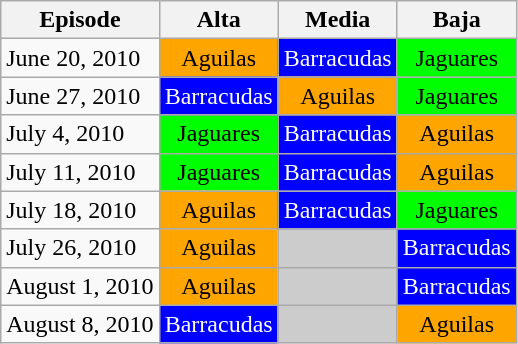<table class="wikitable">
<tr>
<th>Episode</th>
<th>Alta</th>
<th>Media</th>
<th>Baja</th>
</tr>
<tr>
<td>June 20, 2010</td>
<td align="center" style="background:orange; color:black">Aguilas</td>
<td align="center" style="background:blue; color:white">Barracudas</td>
<td align="center" style="background:lime; color:black">Jaguares</td>
</tr>
<tr>
<td>June 27, 2010</td>
<td align="center" style="background:blue; color:white">Barracudas</td>
<td align="center" style="background:orange; color:black">Aguilas</td>
<td align="center" style="background:lime; color:black">Jaguares</td>
</tr>
<tr>
<td>July 4, 2010</td>
<td align="center" style="background:lime; color:black">Jaguares</td>
<td align="center" style="background:blue; color:white">Barracudas</td>
<td align="center" style="background:orange; color:black">Aguilas</td>
</tr>
<tr>
<td>July 11, 2010</td>
<td align="center" style="background:lime; color:black">Jaguares</td>
<td align="center" style="background:blue; color:white">Barracudas</td>
<td align="center" style="background:orange; color:black">Aguilas</td>
</tr>
<tr>
<td>July 18, 2010</td>
<td align="center" style="background:orange; color:black">Aguilas</td>
<td align="center" style="background:blue; color:white">Barracudas</td>
<td align="center" style="background:lime; color:black">Jaguares</td>
</tr>
<tr>
<td>July 26, 2010</td>
<td align="center" style="background:orange; color:black">Aguilas</td>
<td align="center" style="background:#CCCCCC; color:white"></td>
<td align="center" style="background:blue; color:white">Barracudas</td>
</tr>
<tr>
<td>August 1, 2010</td>
<td align="center" style="background:orange; color:black">Aguilas</td>
<td align="center" style="background:#CCCCCC; color:white"></td>
<td align="center" style="background:blue; color:white">Barracudas</td>
</tr>
<tr>
<td>August 8, 2010</td>
<td align="center" style="background:blue; color:white">Barracudas</td>
<td align="center" style="background:#CCCCCC; color:white"></td>
<td align="center" style="background:orange; color:black">Aguilas</td>
</tr>
</table>
